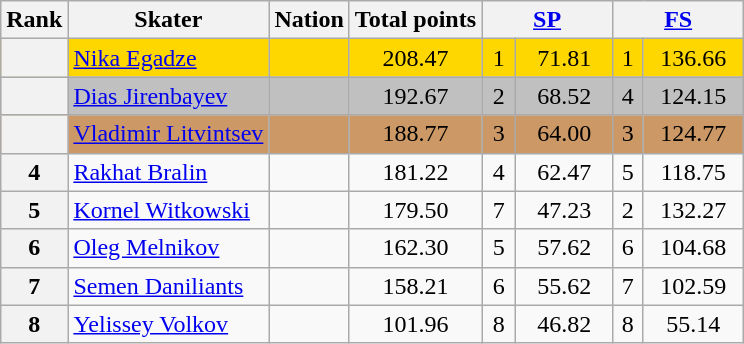<table class="wikitable sortable" style="text-align:left">
<tr>
<th scope="col">Rank</th>
<th scope="col">Skater</th>
<th scope="col">Nation</th>
<th scope="col">Total points</th>
<th scope="col" colspan="2" width="80px"><a href='#'>SP</a></th>
<th scope="col" colspan="2" width="80px"><a href='#'>FS</a></th>
</tr>
<tr bgcolor="gold">
<th scope="row"></th>
<td><a href='#'>Nika Egadze</a></td>
<td></td>
<td align="center">208.47</td>
<td align="center">1</td>
<td align="center">71.81</td>
<td align="center">1</td>
<td align="center">136.66</td>
</tr>
<tr bgcolor="silver">
<th scope="row"></th>
<td><a href='#'>Dias Jirenbayev</a></td>
<td></td>
<td align="center">192.67</td>
<td align="center">2</td>
<td align="center">68.52</td>
<td align="center">4</td>
<td align="center">124.15</td>
</tr>
<tr bgcolor="cc9966">
<th scope="row"></th>
<td><a href='#'>Vladimir Litvintsev</a></td>
<td></td>
<td align="center">188.77</td>
<td align="center">3</td>
<td align="center">64.00</td>
<td align="center">3</td>
<td align="center">124.77</td>
</tr>
<tr>
<th scope="row">4</th>
<td><a href='#'>Rakhat Bralin</a></td>
<td></td>
<td align="center">181.22</td>
<td align="center">4</td>
<td align="center">62.47</td>
<td align="center">5</td>
<td align="center">118.75</td>
</tr>
<tr>
<th scope="row">5</th>
<td><a href='#'>Kornel Witkowski</a></td>
<td></td>
<td align="center">179.50</td>
<td align="center">7</td>
<td align="center">47.23</td>
<td align="center">2</td>
<td align="center">132.27</td>
</tr>
<tr>
<th scope="row">6</th>
<td><a href='#'>Oleg Melnikov</a></td>
<td></td>
<td align="center">162.30</td>
<td align="center">5</td>
<td align="center">57.62</td>
<td align="center">6</td>
<td align="center">104.68</td>
</tr>
<tr>
<th scope="row">7</th>
<td><a href='#'>Semen Daniliants</a></td>
<td></td>
<td align="center">158.21</td>
<td align="center">6</td>
<td align="center">55.62</td>
<td align="center">7</td>
<td align="center">102.59</td>
</tr>
<tr>
<th scope="row">8</th>
<td><a href='#'>Yelissey Volkov</a></td>
<td></td>
<td align="center">101.96</td>
<td align="center">8</td>
<td align="center">46.82</td>
<td align="center">8</td>
<td align="center">55.14</td>
</tr>
</table>
